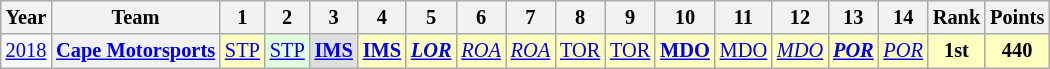<table class="wikitable" style="text-align:center; font-size:85%">
<tr>
<th>Year</th>
<th>Team</th>
<th>1</th>
<th>2</th>
<th>3</th>
<th>4</th>
<th>5</th>
<th>6</th>
<th>7</th>
<th>8</th>
<th>9</th>
<th>10</th>
<th>11</th>
<th>12</th>
<th>13</th>
<th>14</th>
<th>Rank</th>
<th>Points</th>
</tr>
<tr>
<td><a href='#'>2018</a></td>
<th nowrap><a href='#'>Cape Motorsports</a></th>
<td style="background:#FFFFBF;"><a href='#'>STP</a><br></td>
<td style="background:#DFFFDF;"><a href='#'>STP</a><br></td>
<td style="background:#DFDFDF;"><strong><a href='#'>IMS</a></strong><br></td>
<td style="background:#FFFFBF;"><strong><a href='#'>IMS</a></strong><br></td>
<td style="background:#FFFFBF;"><strong><em><a href='#'>LOR</a></em></strong><br></td>
<td style="background:#FFFFBF;"><em><a href='#'>ROA</a></em><br></td>
<td style="background:#FFFFBF;"><em><a href='#'>ROA</a></em><br></td>
<td style="background:#FFFFBF;"><a href='#'>TOR</a><br></td>
<td style="background:#FFFFBF;"><a href='#'>TOR</a><br></td>
<td style="background:#FFFFBF;"><strong><a href='#'>MDO</a></strong><br></td>
<td style="background:#FFFFBF;"><a href='#'>MDO</a><br></td>
<td style="background:#FFFFBF;"><em><a href='#'>MDO</a></em><br></td>
<td style="background:#FFFFBF;"><strong><em><a href='#'>POR</a></em></strong><br></td>
<td style="background:#FFFFBF;"><em><a href='#'>POR</a></em><br></td>
<th style="background:#FFFFBF;">1st</th>
<th style="background:#FFFFBF;">440</th>
</tr>
</table>
